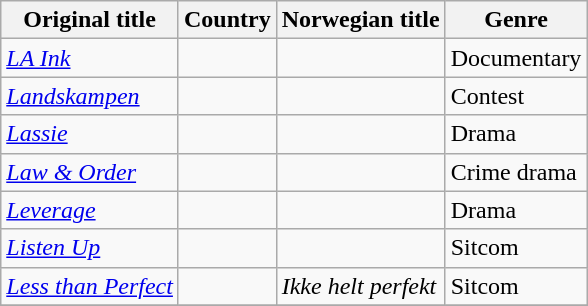<table class="wikitable">
<tr>
<th>Original title</th>
<th>Country</th>
<th>Norwegian title</th>
<th>Genre</th>
</tr>
<tr>
<td><em><a href='#'>LA Ink</a></em></td>
<td></td>
<td></td>
<td>Documentary</td>
</tr>
<tr>
<td><em><a href='#'>Landskampen</a></em></td>
<td> </td>
<td></td>
<td>Contest</td>
</tr>
<tr>
<td><em><a href='#'>Lassie</a></em></td>
<td></td>
<td></td>
<td>Drama</td>
</tr>
<tr>
<td><em><a href='#'>Law & Order</a></em></td>
<td></td>
<td></td>
<td>Crime drama</td>
</tr>
<tr>
<td><em><a href='#'>Leverage</a></em></td>
<td></td>
<td></td>
<td>Drama</td>
</tr>
<tr>
<td><em><a href='#'>Listen Up</a></em></td>
<td></td>
<td></td>
<td>Sitcom</td>
</tr>
<tr>
<td><em><a href='#'>Less than Perfect</a></em></td>
<td></td>
<td><em>Ikke helt perfekt</em></td>
<td>Sitcom</td>
</tr>
<tr>
</tr>
</table>
